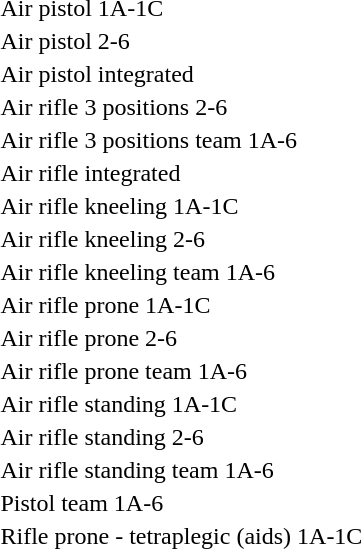<table>
<tr>
<td>Air pistol 1A-1C<br></td>
<td></td>
<td></td>
<td></td>
</tr>
<tr>
<td>Air pistol 2-6<br></td>
<td></td>
<td></td>
<td></td>
</tr>
<tr>
<td>Air pistol integrated<br></td>
<td></td>
<td></td>
<td></td>
</tr>
<tr>
<td>Air rifle 3 positions 2-6<br></td>
<td></td>
<td></td>
<td></td>
</tr>
<tr>
<td>Air rifle 3 positions team 1A-6<br></td>
<td></td>
<td></td>
<td></td>
</tr>
<tr>
<td>Air rifle integrated<br></td>
<td></td>
<td></td>
<td></td>
</tr>
<tr>
<td>Air rifle kneeling 1A-1C<br></td>
<td></td>
<td></td>
<td></td>
</tr>
<tr>
<td>Air rifle kneeling 2-6<br></td>
<td></td>
<td></td>
<td></td>
</tr>
<tr>
<td>Air rifle kneeling team 1A-6<br></td>
<td></td>
<td></td>
<td></td>
</tr>
<tr>
<td>Air rifle prone 1A-1C<br></td>
<td></td>
<td></td>
<td></td>
</tr>
<tr>
<td>Air rifle prone 2-6<br></td>
<td></td>
<td></td>
<td></td>
</tr>
<tr>
<td>Air rifle prone team 1A-6<br></td>
<td></td>
<td></td>
<td></td>
</tr>
<tr>
<td>Air rifle standing 1A-1C<br></td>
<td></td>
<td></td>
<td></td>
</tr>
<tr>
<td>Air rifle standing 2-6<br></td>
<td></td>
<td></td>
<td></td>
</tr>
<tr>
<td>Air rifle standing team 1A-6<br></td>
<td></td>
<td></td>
<td></td>
</tr>
<tr>
<td>Pistol team 1A-6<br></td>
<td></td>
<td></td>
<td></td>
</tr>
<tr>
<td>Rifle prone - tetraplegic (aids) 1A-1C<br></td>
<td></td>
<td></td>
<td></td>
</tr>
</table>
